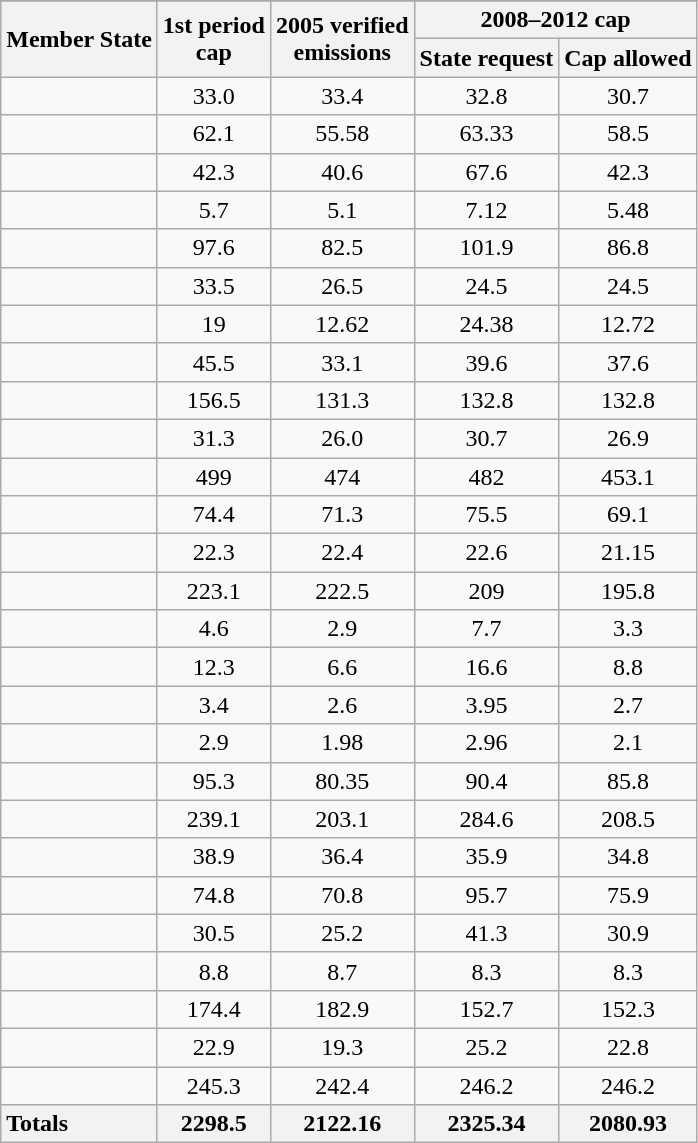<table class="wikitable" style="text-align: center">
<tr>
</tr>
<tr>
<th rowspan=2>Member State</th>
<th rowspan=2>1st period<br>cap</th>
<th rowspan=2>2005 verified<br>emissions</th>
<th colspan=2>2008–2012 cap</th>
</tr>
<tr>
<th>State request</th>
<th>Cap allowed</th>
</tr>
<tr>
<td style="text-align:left;"></td>
<td>33.0</td>
<td>33.4</td>
<td>32.8</td>
<td>30.7</td>
</tr>
<tr>
<td style="text-align:left;"></td>
<td>62.1</td>
<td>55.58</td>
<td>63.33</td>
<td>58.5</td>
</tr>
<tr style="text-align:center;">
<td style="text-align:left;"></td>
<td>42.3</td>
<td>40.6</td>
<td>67.6</td>
<td>42.3</td>
</tr>
<tr style="text-align:center;">
<td style="text-align:left;"></td>
<td>5.7</td>
<td>5.1</td>
<td>7.12</td>
<td>5.48</td>
</tr>
<tr style="text-align:center;">
<td style="text-align:left;"></td>
<td>97.6</td>
<td>82.5</td>
<td>101.9</td>
<td>86.8</td>
</tr>
<tr style="text-align:center;">
<td style="text-align:left;"></td>
<td>33.5</td>
<td>26.5</td>
<td>24.5</td>
<td>24.5</td>
</tr>
<tr style="text-align:center;">
<td style="text-align:left;"></td>
<td>19</td>
<td>12.62</td>
<td>24.38</td>
<td>12.72</td>
</tr>
<tr>
<td style="text-align:left;"></td>
<td>45.5</td>
<td>33.1</td>
<td>39.6</td>
<td>37.6</td>
</tr>
<tr>
<td style="text-align:left;"></td>
<td>156.5</td>
<td>131.3</td>
<td>132.8</td>
<td>132.8</td>
</tr>
<tr>
<td style="text-align:left;"></td>
<td>31.3</td>
<td>26.0</td>
<td>30.7</td>
<td>26.9</td>
</tr>
<tr style="text-align:center;">
<td style="text-align:left;"></td>
<td>499</td>
<td>474</td>
<td>482</td>
<td>453.1</td>
</tr>
<tr>
<td style="text-align:left;"></td>
<td>74.4</td>
<td>71.3</td>
<td>75.5</td>
<td>69.1</td>
</tr>
<tr>
<td style="text-align:left;"></td>
<td>22.3</td>
<td>22.4</td>
<td>22.6</td>
<td>21.15</td>
</tr>
<tr>
<td style="text-align:left;"></td>
<td>223.1</td>
<td>222.5</td>
<td>209</td>
<td>195.8</td>
</tr>
<tr>
<td style="text-align:left;"></td>
<td>4.6</td>
<td>2.9</td>
<td>7.7</td>
<td>3.3</td>
</tr>
<tr style="text-align:center;">
<td style="text-align:left;"></td>
<td>12.3</td>
<td>6.6</td>
<td>16.6</td>
<td>8.8</td>
</tr>
<tr style="text-align:center;">
<td style="text-align:left;"></td>
<td>3.4</td>
<td>2.6</td>
<td>3.95</td>
<td>2.7</td>
</tr>
<tr style="text-align:center;">
<td style="text-align:left;"></td>
<td>2.9</td>
<td>1.98</td>
<td>2.96</td>
<td>2.1</td>
</tr>
<tr style="text-align:center;">
<td style="text-align:left;"></td>
<td>95.3</td>
<td>80.35</td>
<td>90.4</td>
<td>85.8</td>
</tr>
<tr>
<td style="text-align:left;"></td>
<td>239.1</td>
<td>203.1</td>
<td>284.6</td>
<td>208.5</td>
</tr>
<tr>
<td style="text-align:left;"></td>
<td>38.9</td>
<td>36.4</td>
<td>35.9</td>
<td>34.8</td>
</tr>
<tr style="text-align:center;">
<td style="text-align:left;"></td>
<td>74.8</td>
<td>70.8</td>
<td>95.7</td>
<td>75.9</td>
</tr>
<tr style="text-align:center;">
<td style="text-align:left;"></td>
<td>30.5</td>
<td>25.2</td>
<td>41.3</td>
<td>30.9</td>
</tr>
<tr style="text-align:center;">
<td style="text-align:left;"></td>
<td>8.8</td>
<td>8.7</td>
<td>8.3</td>
<td>8.3</td>
</tr>
<tr>
<td style="text-align:left;"></td>
<td>174.4</td>
<td>182.9</td>
<td>152.7</td>
<td>152.3</td>
</tr>
<tr>
<td style="text-align:left;"></td>
<td>22.9</td>
<td>19.3</td>
<td>25.2</td>
<td>22.8</td>
</tr>
<tr style="text-align:center;">
<td style="text-align:left;"></td>
<td>245.3</td>
<td>242.4</td>
<td>246.2</td>
<td>246.2</td>
</tr>
<tr>
<th style="text-align:left;">Totals</th>
<th>2298.5</th>
<th>2122.16</th>
<th>2325.34</th>
<th>2080.93</th>
</tr>
</table>
